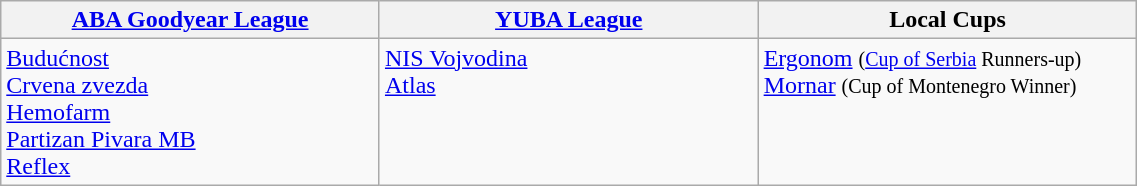<table class=wikitable width=60%>
<tr>
<th width=13%><a href='#'>ABA Goodyear League</a></th>
<th width=13%><a href='#'>YUBA League</a></th>
<th width=13%>Local Cups</th>
</tr>
<tr valign=top>
<td><a href='#'>Budućnost</a><br><a href='#'>Crvena zvezda</a><br><a href='#'>Hemofarm</a><br><a href='#'>Partizan Pivara MB</a><br><a href='#'>Reflex</a></td>
<td><a href='#'>NIS Vojvodina</a><br><a href='#'>Atlas</a></td>
<td><a href='#'>Ergonom</a> <small>(<a href='#'>Cup of Serbia</a> Runners-up)</small><br><a href='#'>Mornar</a> <small>(Cup of Montenegro Winner)</small></td>
</tr>
</table>
